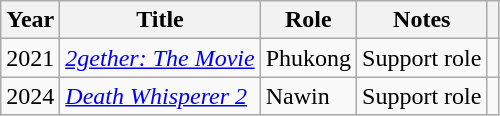<table class="wikitable">
<tr>
<th>Year</th>
<th>Title</th>
<th>Role</th>
<th>Notes</th>
<th></th>
</tr>
<tr>
<td>2021</td>
<td><em><a href='#'>2gether: The Movie</a></em></td>
<td>Phukong</td>
<td>Support role</td>
<td></td>
</tr>
<tr>
<td>2024</td>
<td><em><a href='#'>Death Whisperer 2</a></em></td>
<td>Nawin</td>
<td>Support role</td>
<td></td>
</tr>
</table>
